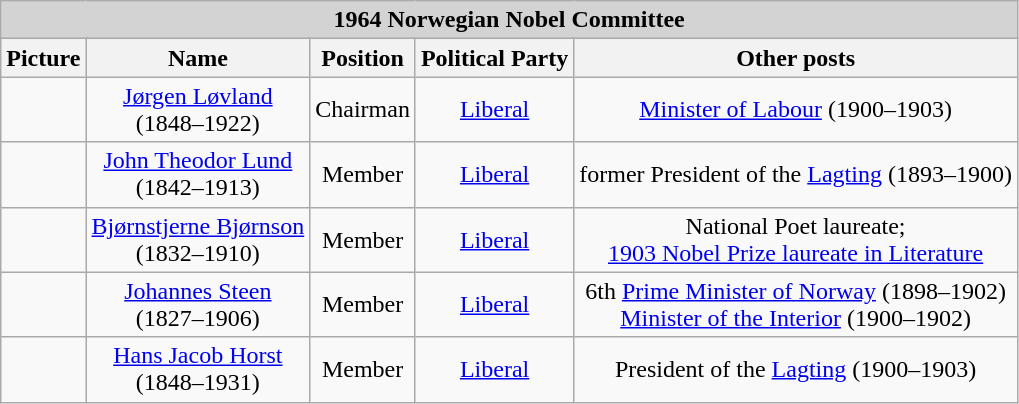<table class="wikitable sortable">
<tr>
<td style="background:lightgrey;white-space:nowrap" colspan="6" align="center"><strong>1964 Norwegian Nobel Committee</strong></td>
</tr>
<tr>
<th>Picture</th>
<th>Name</th>
<th>Position</th>
<th>Political Party</th>
<th>Other posts</th>
</tr>
<tr>
<td></td>
<td align="center"><a href='#'>Jørgen Løvland</a> <br>(1848–1922)</td>
<td align="center">Chairman</td>
<td align="center"><a href='#'>Liberal</a></td>
<td align="center"><a href='#'>Minister of Labour</a> (1900–1903)</td>
</tr>
<tr>
<td></td>
<td align="center"><a href='#'>John Theodor Lund</a> <br>(1842–1913)</td>
<td align="center">Member</td>
<td align="center"><a href='#'>Liberal</a></td>
<td align="center">former President of the <a href='#'>Lagting</a> (1893–1900)</td>
</tr>
<tr>
<td></td>
<td align="center"><a href='#'>Bjørnstjerne Bjørnson</a> <br>(1832–1910)</td>
<td align="center">Member</td>
<td align="center"><a href='#'>Liberal</a></td>
<td align="center">National Poet laureate; <br><a href='#'>1903 Nobel Prize laureate in Literature</a></td>
</tr>
<tr>
<td></td>
<td align="center"><a href='#'>Johannes Steen</a> <br>(1827–1906)</td>
<td align="center">Member</td>
<td align="center"><a href='#'>Liberal</a></td>
<td align="center">6th <a href='#'>Prime Minister of Norway</a> (1898–1902)<br><a href='#'>Minister of the Interior</a> (1900–1902)</td>
</tr>
<tr>
<td></td>
<td align="center"><a href='#'>Hans Jacob Horst</a> <br>(1848–1931)</td>
<td align="center">Member</td>
<td align="center"><a href='#'>Liberal</a></td>
<td align="center">President of the <a href='#'>Lagting</a> (1900–1903)</td>
</tr>
</table>
